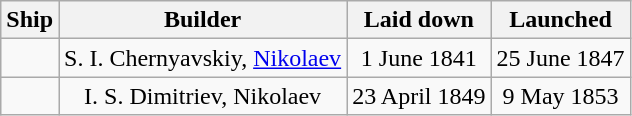<table class="wikitable" border="1">
<tr>
<th>Ship</th>
<th>Builder</th>
<th>Laid down</th>
<th>Launched</th>
</tr>
<tr>
<td></td>
<td align=center>S. I. Chernyavskiy, <a href='#'>Nikolaev</a></td>
<td align=center>1 June 1841</td>
<td align=center>25 June 1847</td>
</tr>
<tr>
<td></td>
<td align=center>I. S. Dimitriev, Nikolaev</td>
<td align=center>23 April 1849</td>
<td align=center>9 May 1853</td>
</tr>
</table>
